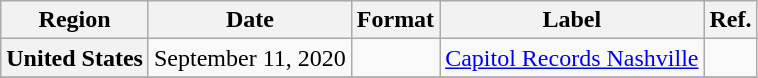<table class="wikitable plainrowheaders">
<tr>
<th scope="col">Region</th>
<th scope="col">Date</th>
<th scope="col">Format</th>
<th scope="col">Label</th>
<th scope="col">Ref.</th>
</tr>
<tr>
<th scope="row">United States</th>
<td>September 11, 2020</td>
<td></td>
<td><a href='#'>Capitol Records Nashville</a></td>
<td></td>
</tr>
<tr>
</tr>
</table>
